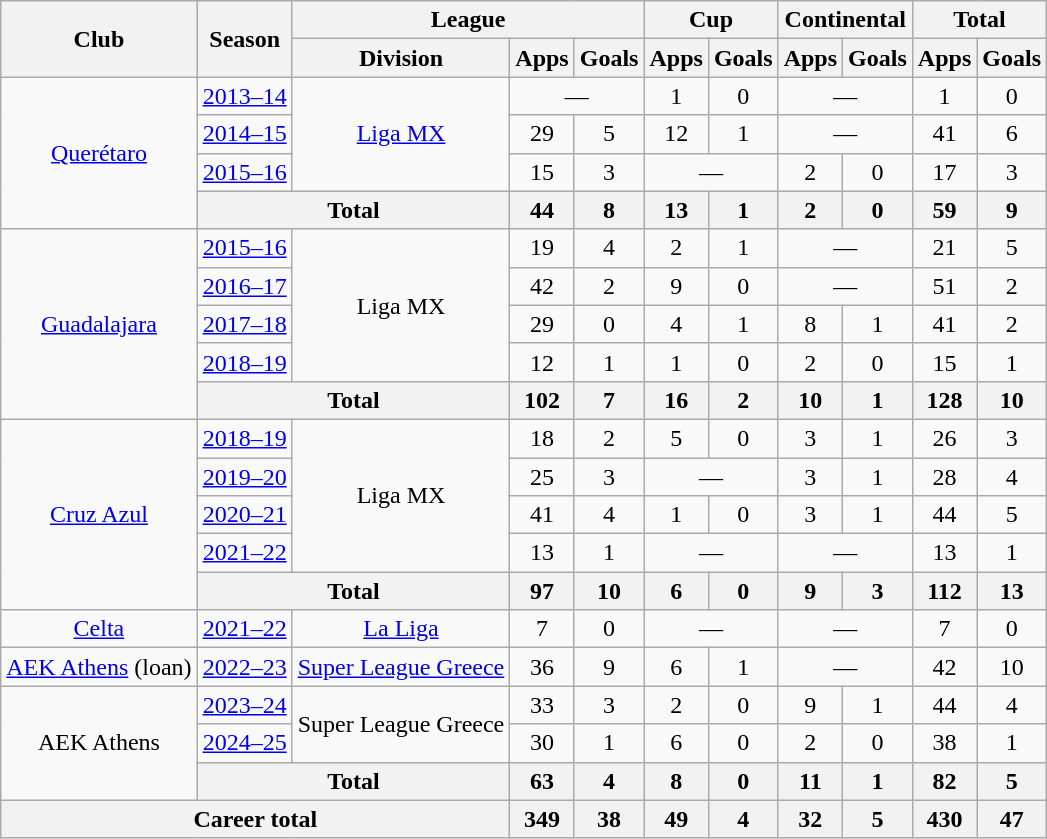<table class="wikitable" style="text-align:center">
<tr>
<th rowspan="2">Club</th>
<th rowspan="2">Season</th>
<th colspan="3">League</th>
<th colspan="2">Cup</th>
<th colspan="2">Continental</th>
<th colspan="2">Total</th>
</tr>
<tr>
<th>Division</th>
<th>Apps</th>
<th>Goals</th>
<th>Apps</th>
<th>Goals</th>
<th>Apps</th>
<th>Goals</th>
<th>Apps</th>
<th>Goals</th>
</tr>
<tr>
<td rowspan="4"><a href='#'>Querétaro</a></td>
<td><a href='#'>2013–14</a></td>
<td rowspan="3"><a href='#'>Liga MX</a></td>
<td colspan="2">—</td>
<td>1</td>
<td>0</td>
<td colspan="2">—</td>
<td>1</td>
<td>0</td>
</tr>
<tr>
<td><a href='#'>2014–15</a></td>
<td>29</td>
<td>5</td>
<td>12</td>
<td>1</td>
<td colspan="2">—</td>
<td>41</td>
<td>6</td>
</tr>
<tr>
<td><a href='#'>2015–16</a></td>
<td>15</td>
<td>3</td>
<td colspan="2">—</td>
<td>2</td>
<td>0</td>
<td>17</td>
<td>3</td>
</tr>
<tr>
<th colspan="2">Total</th>
<th>44</th>
<th>8</th>
<th>13</th>
<th>1</th>
<th>2</th>
<th>0</th>
<th>59</th>
<th>9</th>
</tr>
<tr>
<td rowspan="5"><a href='#'>Guadalajara</a></td>
<td><a href='#'>2015–16</a></td>
<td rowspan="4">Liga MX</td>
<td>19</td>
<td>4</td>
<td>2</td>
<td>1</td>
<td colspan="2">—</td>
<td>21</td>
<td>5</td>
</tr>
<tr>
<td><a href='#'>2016–17</a></td>
<td>42</td>
<td>2</td>
<td>9</td>
<td>0</td>
<td colspan="2">—</td>
<td>51</td>
<td>2</td>
</tr>
<tr>
<td><a href='#'>2017–18</a></td>
<td>29</td>
<td>0</td>
<td>4</td>
<td>1</td>
<td>8</td>
<td>1</td>
<td>41</td>
<td>2</td>
</tr>
<tr>
<td><a href='#'>2018–19</a></td>
<td>12</td>
<td>1</td>
<td>1</td>
<td>0</td>
<td>2</td>
<td>0</td>
<td>15</td>
<td>1</td>
</tr>
<tr>
<th colspan="2">Total</th>
<th>102</th>
<th>7</th>
<th>16</th>
<th>2</th>
<th>10</th>
<th>1</th>
<th>128</th>
<th>10</th>
</tr>
<tr>
<td rowspan="5"><a href='#'>Cruz Azul</a></td>
<td><a href='#'>2018–19</a></td>
<td rowspan="4">Liga MX</td>
<td>18</td>
<td>2</td>
<td>5</td>
<td>0</td>
<td>3</td>
<td>1</td>
<td>26</td>
<td>3</td>
</tr>
<tr>
<td><a href='#'>2019–20</a></td>
<td>25</td>
<td>3</td>
<td colspan="2">—</td>
<td>3</td>
<td>1</td>
<td>28</td>
<td>4</td>
</tr>
<tr>
<td><a href='#'>2020–21</a></td>
<td>41</td>
<td>4</td>
<td>1</td>
<td>0</td>
<td>3</td>
<td>1</td>
<td>44</td>
<td>5</td>
</tr>
<tr>
<td><a href='#'>2021–22</a></td>
<td>13</td>
<td>1</td>
<td colspan="2">—</td>
<td colspan="2">—</td>
<td>13</td>
<td>1</td>
</tr>
<tr>
<th colspan="2">Total</th>
<th>97</th>
<th>10</th>
<th>6</th>
<th>0</th>
<th>9</th>
<th>3</th>
<th>112</th>
<th>13</th>
</tr>
<tr>
<td><a href='#'>Celta</a></td>
<td><a href='#'>2021–22</a></td>
<td><a href='#'>La Liga</a></td>
<td>7</td>
<td>0</td>
<td colspan="2">—</td>
<td colspan="2">—</td>
<td>7</td>
<td>0</td>
</tr>
<tr>
<td><a href='#'>AEK Athens</a> (loan)</td>
<td><a href='#'>2022–23</a></td>
<td><a href='#'>Super League Greece</a></td>
<td>36</td>
<td>9</td>
<td>6</td>
<td>1</td>
<td colspan="2">—</td>
<td>42</td>
<td>10</td>
</tr>
<tr>
<td rowspan="3">AEK Athens</td>
<td><a href='#'>2023–24</a></td>
<td rowspan="2">Super League Greece</td>
<td>33</td>
<td>3</td>
<td>2</td>
<td>0</td>
<td>9</td>
<td>1</td>
<td>44</td>
<td>4</td>
</tr>
<tr>
<td><a href='#'>2024–25</a></td>
<td>30</td>
<td>1</td>
<td>6</td>
<td>0</td>
<td>2</td>
<td>0</td>
<td>38</td>
<td>1</td>
</tr>
<tr>
<th colspan="2">Total</th>
<th>63</th>
<th>4</th>
<th>8</th>
<th>0</th>
<th>11</th>
<th>1</th>
<th>82</th>
<th>5</th>
</tr>
<tr>
<th colspan="3">Career total</th>
<th>349</th>
<th>38</th>
<th>49</th>
<th>4</th>
<th>32</th>
<th>5</th>
<th>430</th>
<th>47</th>
</tr>
</table>
